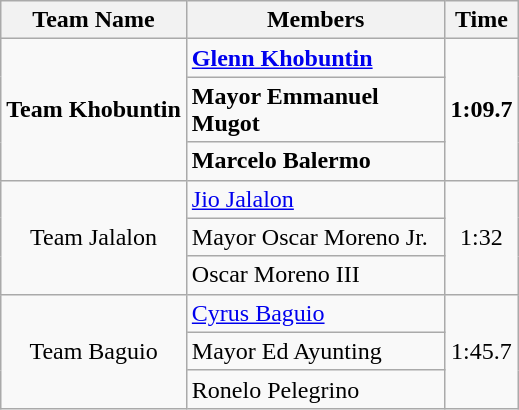<table class="wikitable">
<tr>
<th>Team Name</th>
<th style="width:165px;">Members</th>
<th>Time</th>
</tr>
<tr>
<td style="text-align:center;" rowspan=" 3"><strong>Team Khobuntin</strong></td>
<td><strong><a href='#'>Glenn Khobuntin</a></strong></td>
<td style="text-align:center;" rowspan="3"><strong>1:09.7</strong></td>
</tr>
<tr>
<td><strong>Mayor Emmanuel Mugot</strong></td>
</tr>
<tr>
<td><strong>Marcelo Balermo</strong></td>
</tr>
<tr>
<td style="text-align:center;" rowspan="3">Team Jalalon</td>
<td><a href='#'>Jio Jalalon</a></td>
<td style="text-align:center;" rowspan="3">1:32</td>
</tr>
<tr>
<td>Mayor Oscar Moreno Jr.</td>
</tr>
<tr>
<td>Oscar Moreno III</td>
</tr>
<tr>
<td style="text-align:center;" rowspan=" 3">Team Baguio</td>
<td><a href='#'>Cyrus Baguio</a></td>
<td style="text-align:center;" rowspan="3">1:45.7</td>
</tr>
<tr>
<td>Mayor Ed Ayunting</td>
</tr>
<tr>
<td>Ronelo Pelegrino</td>
</tr>
</table>
